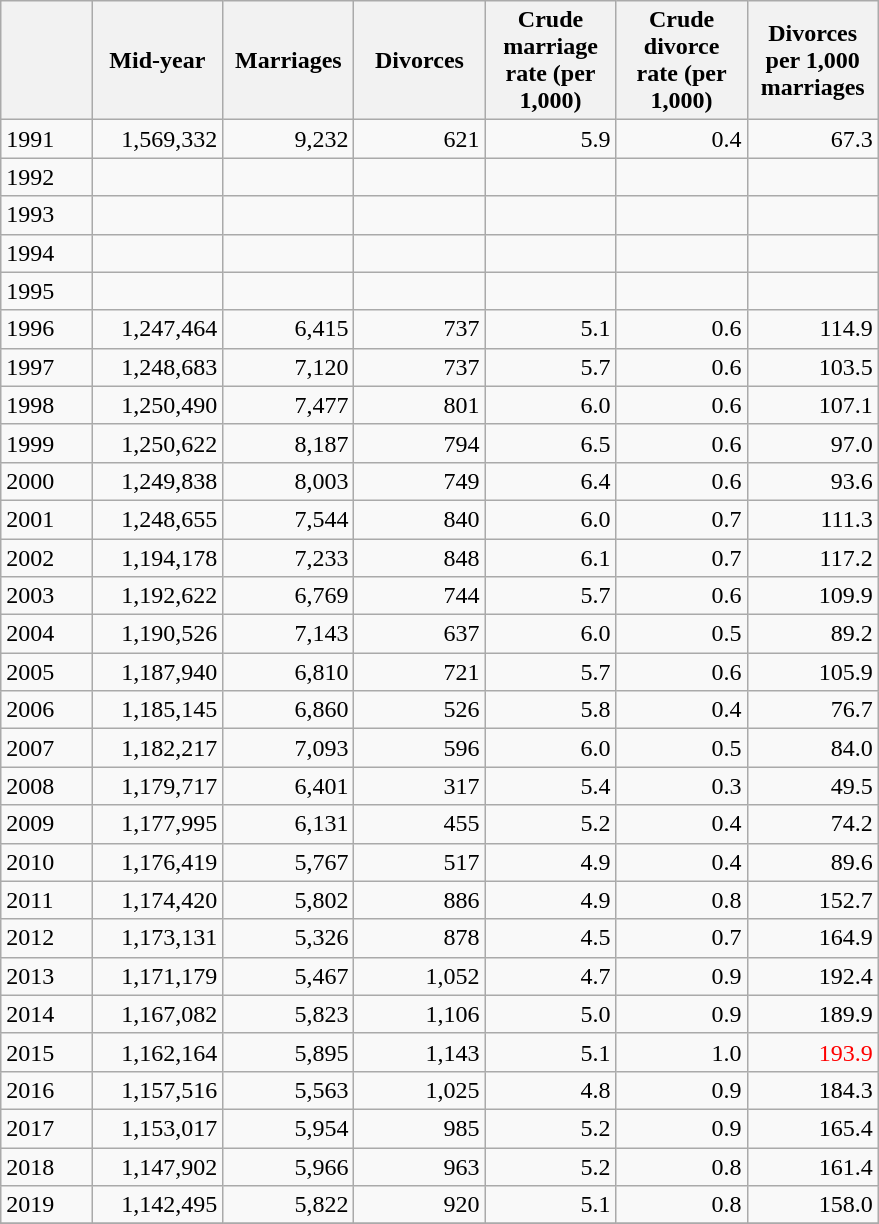<table class="wikitable collapsible collapsed">
<tr>
<th style="width:40pt;"></th>
<th style="width:60pt;">Mid-year</th>
<th style="width:60pt;">Marriages</th>
<th style="width:60pt;">Divorces</th>
<th style="width:60pt;">Crude marriage rate (per 1,000)</th>
<th style="width:60pt;">Crude divorce rate (per 1,000)</th>
<th style="width:60pt;">Divorces per 1,000 marriages</th>
</tr>
<tr>
<td>1991</td>
<td style="text-align:right;">1,569,332</td>
<td style="text-align:right;">9,232</td>
<td style="text-align:right;">621</td>
<td style="text-align:right;">5.9</td>
<td style="text-align:right;">0.4</td>
<td style="text-align:right;">67.3</td>
</tr>
<tr>
<td>1992</td>
<td style="text-align:right;"></td>
<td style="text-align:right;"></td>
<td style="text-align:right;"></td>
<td style="text-align:right;"></td>
<td style="text-align:right;"></td>
<td style="text-align:right;"></td>
</tr>
<tr>
<td>1993</td>
<td style="text-align:right;"></td>
<td style="text-align:right;"></td>
<td style="text-align:right;"></td>
<td style="text-align:right;"></td>
<td style="text-align:right;"></td>
<td style="text-align:right;"></td>
</tr>
<tr>
<td>1994</td>
<td style="text-align:right;"></td>
<td style="text-align:right;"></td>
<td style="text-align:right;"></td>
<td style="text-align:right;"></td>
<td style="text-align:right;"></td>
<td style="text-align:right;"></td>
</tr>
<tr>
<td>1995</td>
<td style="text-align:right;"></td>
<td style="text-align:right;"></td>
<td style="text-align:right;"></td>
<td style="text-align:right;"></td>
<td style="text-align:right;"></td>
<td style="text-align:right;"></td>
</tr>
<tr>
<td>1996</td>
<td style="text-align:right;">1,247,464</td>
<td style="text-align:right;">6,415</td>
<td style="text-align:right;">737</td>
<td style="text-align:right;">5.1</td>
<td style="text-align:right;">0.6</td>
<td style="text-align:right;">114.9</td>
</tr>
<tr>
<td>1997</td>
<td style="text-align:right;">1,248,683</td>
<td style="text-align:right;">7,120</td>
<td style="text-align:right;">737</td>
<td style="text-align:right;">5.7</td>
<td style="text-align:right;">0.6</td>
<td style="text-align:right;">103.5</td>
</tr>
<tr>
<td>1998</td>
<td style="text-align:right;">1,250,490</td>
<td style="text-align:right;">7,477</td>
<td style="text-align:right;">801</td>
<td style="text-align:right;">6.0</td>
<td style="text-align:right;">0.6</td>
<td style="text-align:right;">107.1</td>
</tr>
<tr>
<td>1999</td>
<td style="text-align:right;">1,250,622</td>
<td style="text-align:right;">8,187</td>
<td style="text-align:right;">794</td>
<td style="text-align:right;">6.5</td>
<td style="text-align:right;">0.6</td>
<td style="text-align:right;">97.0</td>
</tr>
<tr>
<td>2000</td>
<td style="text-align:right;">1,249,838</td>
<td style="text-align:right;">8,003</td>
<td style="text-align:right;">749</td>
<td style="text-align:right;">6.4</td>
<td style="text-align:right;">0.6</td>
<td style="text-align:right;">93.6</td>
</tr>
<tr>
<td>2001</td>
<td style="text-align:right;">1,248,655</td>
<td style="text-align:right;">7,544</td>
<td style="text-align:right;">840</td>
<td style="text-align:right;">6.0</td>
<td style="text-align:right;">0.7</td>
<td style="text-align:right;">111.3</td>
</tr>
<tr>
<td>2002</td>
<td style="text-align:right;">1,194,178</td>
<td style="text-align:right;">7,233</td>
<td style="text-align:right;">848</td>
<td style="text-align:right;">6.1</td>
<td style="text-align:right;">0.7</td>
<td style="text-align:right;">117.2</td>
</tr>
<tr>
<td>2003</td>
<td style="text-align:right;">1,192,622</td>
<td style="text-align:right;">6,769</td>
<td style="text-align:right;">744</td>
<td style="text-align:right;">5.7</td>
<td style="text-align:right;">0.6</td>
<td style="text-align:right;">109.9</td>
</tr>
<tr>
<td>2004</td>
<td style="text-align:right;">1,190,526</td>
<td style="text-align:right;">7,143</td>
<td style="text-align:right;">637</td>
<td style="text-align:right;">6.0</td>
<td style="text-align:right;">0.5</td>
<td style="text-align:right;">89.2</td>
</tr>
<tr>
<td>2005</td>
<td style="text-align:right;">1,187,940</td>
<td style="text-align:right;">6,810</td>
<td style="text-align:right;">721</td>
<td style="text-align:right;">5.7</td>
<td style="text-align:right;">0.6</td>
<td style="text-align:right;">105.9</td>
</tr>
<tr>
<td>2006</td>
<td style="text-align:right;">1,185,145</td>
<td style="text-align:right;">6,860</td>
<td style="text-align:right;">526</td>
<td style="text-align:right;">5.8</td>
<td style="text-align:right;">0.4</td>
<td style="text-align:right;">76.7</td>
</tr>
<tr>
<td>2007</td>
<td style="text-align:right;">1,182,217</td>
<td style="text-align:right;">7,093</td>
<td style="text-align:right;">596</td>
<td style="text-align:right;">6.0</td>
<td style="text-align:right;">0.5</td>
<td style="text-align:right;">84.0</td>
</tr>
<tr>
<td>2008</td>
<td style="text-align:right;">1,179,717</td>
<td style="text-align:right;">6,401</td>
<td style="text-align:right;">317</td>
<td style="text-align:right;">5.4</td>
<td style="text-align:right;">0.3</td>
<td style="text-align:right;">49.5</td>
</tr>
<tr>
<td>2009</td>
<td style="text-align:right;">1,177,995</td>
<td style="text-align:right;">6,131</td>
<td style="text-align:right;">455</td>
<td style="text-align:right;">5.2</td>
<td style="text-align:right;">0.4</td>
<td style="text-align:right;">74.2</td>
</tr>
<tr>
<td>2010</td>
<td style="text-align:right;">1,176,419</td>
<td style="text-align:right;">5,767</td>
<td style="text-align:right;">517</td>
<td style="text-align:right;">4.9</td>
<td style="text-align:right;">0.4</td>
<td style="text-align:right;">89.6</td>
</tr>
<tr>
<td>2011</td>
<td style="text-align:right;">1,174,420</td>
<td style="text-align:right;">5,802</td>
<td style="text-align:right;">886</td>
<td style="text-align:right;">4.9</td>
<td style="text-align:right;">0.8</td>
<td style="text-align:right;">152.7</td>
</tr>
<tr>
<td>2012</td>
<td style="text-align:right;">1,173,131</td>
<td style="text-align:right;">5,326</td>
<td style="text-align:right;">878</td>
<td style="text-align:right;">4.5</td>
<td style="text-align:right;">0.7</td>
<td style="text-align:right;">164.9</td>
</tr>
<tr>
<td>2013</td>
<td style="text-align:right;">1,171,179</td>
<td style="text-align:right;">5,467</td>
<td style="text-align:right;">1,052</td>
<td style="text-align:right;">4.7</td>
<td style="text-align:right;">0.9</td>
<td style="text-align:right;">192.4</td>
</tr>
<tr>
<td>2014</td>
<td style="text-align:right;">1,167,082</td>
<td style="text-align:right;">5,823</td>
<td style="text-align:right;">1,106</td>
<td style="text-align:right;">5.0</td>
<td style="text-align:right;">0.9</td>
<td style="text-align:right;">189.9</td>
</tr>
<tr>
<td>2015</td>
<td style="text-align:right;">1,162,164</td>
<td style="text-align:right;">5,895</td>
<td style="text-align:right;">1,143</td>
<td style="text-align:right;">5.1</td>
<td style="text-align:right;">1.0</td>
<td style="text-align:right; color:red;">193.9</td>
</tr>
<tr>
<td>2016</td>
<td style="text-align:right;">1,157,516</td>
<td style="text-align:right;">5,563</td>
<td style="text-align:right;">1,025</td>
<td style="text-align:right;">4.8</td>
<td style="text-align:right;">0.9</td>
<td style="text-align:right;">184.3</td>
</tr>
<tr>
<td>2017</td>
<td style="text-align:right;">1,153,017</td>
<td style="text-align:right;">5,954</td>
<td style="text-align:right;">985</td>
<td style="text-align:right;">5.2</td>
<td style="text-align:right;">0.9</td>
<td style="text-align:right;">165.4</td>
</tr>
<tr>
<td>2018</td>
<td style="text-align:right;">1,147,902</td>
<td style="text-align:right;">5,966</td>
<td style="text-align:right;">963</td>
<td style="text-align:right;">5.2</td>
<td style="text-align:right;">0.8</td>
<td style="text-align:right;">161.4</td>
</tr>
<tr>
<td>2019</td>
<td style="text-align:right;">1,142,495</td>
<td style="text-align:right;">5,822</td>
<td style="text-align:right;">920</td>
<td style="text-align:right;">5.1</td>
<td style="text-align:right;">0.8</td>
<td style="text-align:right;">158.0</td>
</tr>
<tr>
</tr>
</table>
